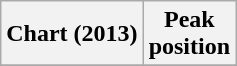<table class="wikitable">
<tr>
<th>Chart (2013)</th>
<th>Peak<br>position</th>
</tr>
<tr>
</tr>
</table>
